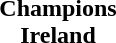<table cellspacing=0 width=100%>
<tr>
<td align=center></td>
</tr>
<tr>
<td align=center><strong>Champions<br>Ireland</strong></td>
</tr>
</table>
